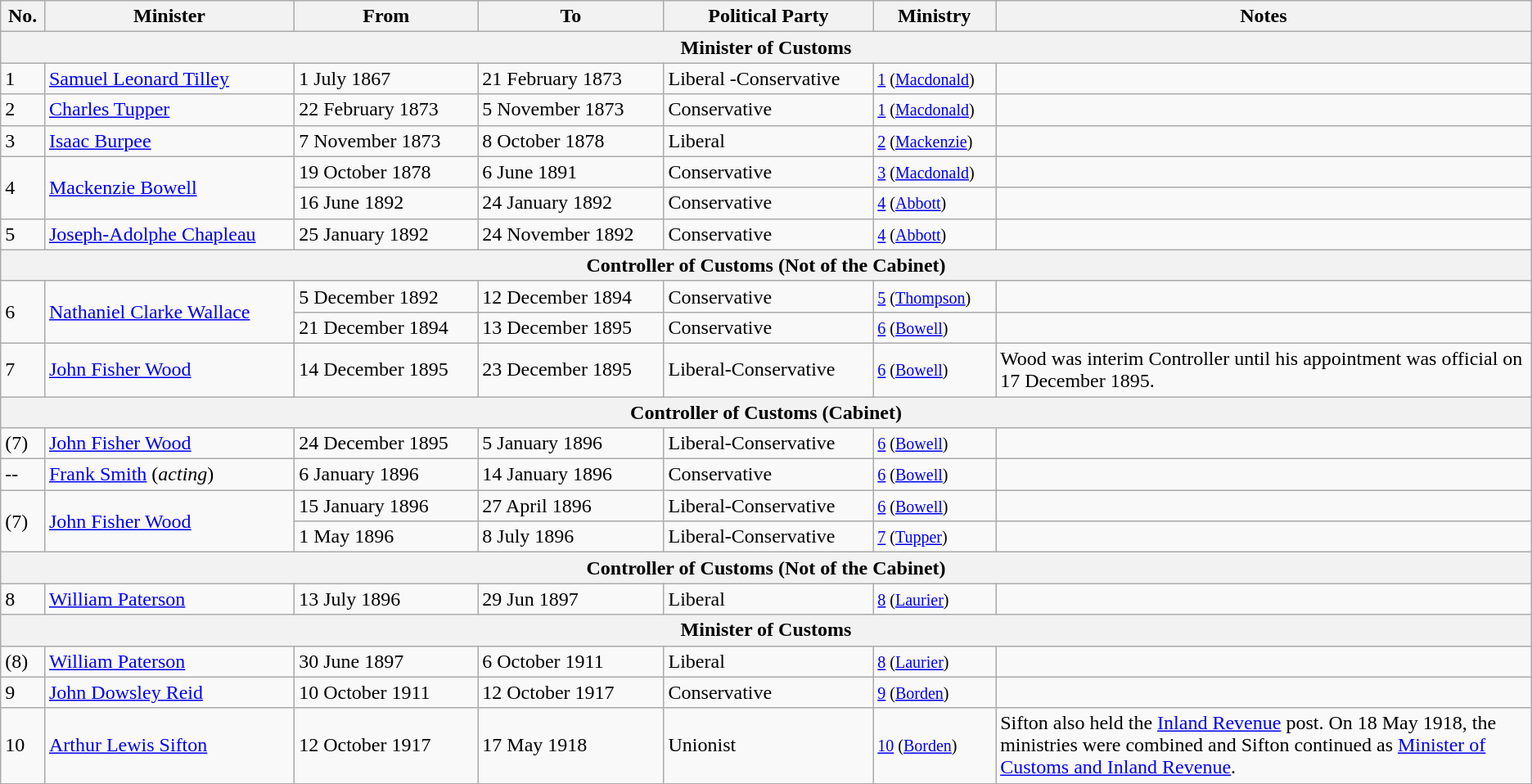<table class="wikitable">
<tr>
<th>No.</th>
<th>Minister</th>
<th>From</th>
<th>To</th>
<th>Political Party</th>
<th>Ministry</th>
<th width=35%>Notes</th>
</tr>
<tr>
<th colspan="7">Minister of Customs</th>
</tr>
<tr>
<td>1</td>
<td><a href='#'>Samuel Leonard Tilley</a></td>
<td>1 July 1867</td>
<td>21 February 1873</td>
<td>Liberal -Conservative</td>
<td><small><a href='#'>1</a> (<a href='#'>Macdonald</a>)</small></td>
<td></td>
</tr>
<tr>
<td>2</td>
<td><a href='#'>Charles Tupper</a></td>
<td>22 February 1873</td>
<td>5 November 1873</td>
<td>Conservative</td>
<td><small><a href='#'>1</a> (<a href='#'>Macdonald</a>)</small></td>
<td></td>
</tr>
<tr>
<td>3</td>
<td><a href='#'>Isaac Burpee</a></td>
<td>7 November 1873</td>
<td>8 October 1878</td>
<td>Liberal</td>
<td><small><a href='#'>2</a> (<a href='#'>Mackenzie</a>)</small></td>
<td></td>
</tr>
<tr>
<td rowspan="2">4</td>
<td rowspan="2"><a href='#'>Mackenzie Bowell</a></td>
<td>19 October 1878</td>
<td>6 June 1891</td>
<td>Conservative</td>
<td><small><a href='#'>3</a> (<a href='#'>Macdonald</a>)</small></td>
<td></td>
</tr>
<tr>
<td>16 June 1892</td>
<td>24 January 1892</td>
<td>Conservative</td>
<td><small><a href='#'>4</a> (<a href='#'>Abbott</a>)</small></td>
<td></td>
</tr>
<tr>
<td>5</td>
<td><a href='#'>Joseph-Adolphe Chapleau</a></td>
<td>25 January 1892</td>
<td>24 November 1892</td>
<td>Conservative</td>
<td><small><a href='#'>4</a> (<a href='#'>Abbott</a>)</small></td>
<td></td>
</tr>
<tr>
<th colspan="7">Controller of Customs (Not of the Cabinet)</th>
</tr>
<tr>
<td rowspan="2">6</td>
<td rowspan="2"><a href='#'>Nathaniel Clarke Wallace</a></td>
<td>5 December 1892</td>
<td>12 December 1894</td>
<td>Conservative</td>
<td><small><a href='#'>5</a> (<a href='#'>Thompson</a>)</small></td>
<td></td>
</tr>
<tr>
<td>21 December 1894</td>
<td>13 December 1895</td>
<td>Conservative</td>
<td><small><a href='#'>6</a> (<a href='#'>Bowell</a>)</small></td>
<td></td>
</tr>
<tr>
<td>7</td>
<td><a href='#'>John Fisher Wood</a></td>
<td>14 December 1895</td>
<td>23 December 1895</td>
<td>Liberal-Conservative</td>
<td><small><a href='#'>6</a> (<a href='#'>Bowell</a>)</small></td>
<td>Wood was interim Controller until his appointment was official on 17 December 1895.</td>
</tr>
<tr>
<th colspan="7">Controller of Customs (Cabinet)</th>
</tr>
<tr>
<td>(7)</td>
<td><a href='#'>John Fisher Wood</a></td>
<td>24 December 1895</td>
<td>5 January 1896</td>
<td>Liberal-Conservative</td>
<td><small><a href='#'>6</a> (<a href='#'>Bowell</a>)</small></td>
<td></td>
</tr>
<tr>
<td>--</td>
<td><a href='#'>Frank Smith</a> (<em>acting</em>)</td>
<td>6 January 1896</td>
<td>14 January 1896</td>
<td>Conservative</td>
<td><small><a href='#'>6</a> (<a href='#'>Bowell</a>)</small></td>
<td></td>
</tr>
<tr>
<td rowspan="2">(7)</td>
<td rowspan="2"><a href='#'>John Fisher Wood</a></td>
<td>15 January 1896</td>
<td>27 April 1896</td>
<td>Liberal-Conservative</td>
<td><small><a href='#'>6</a> (<a href='#'>Bowell</a>)</small></td>
<td></td>
</tr>
<tr>
<td>1 May 1896</td>
<td>8 July 1896</td>
<td>Liberal-Conservative</td>
<td><small><a href='#'>7</a> (<a href='#'>Tupper</a>)</small></td>
<td></td>
</tr>
<tr>
<th colspan="7">Controller of Customs (Not of the Cabinet)</th>
</tr>
<tr>
<td>8</td>
<td><a href='#'>William Paterson</a></td>
<td>13 July 1896</td>
<td>29 Jun 1897</td>
<td>Liberal</td>
<td><small><a href='#'>8</a> (<a href='#'>Laurier</a>)</small></td>
<td></td>
</tr>
<tr>
<th colspan="7">Minister of Customs</th>
</tr>
<tr>
<td>(8)</td>
<td><a href='#'>William Paterson</a></td>
<td>30 June 1897</td>
<td>6 October 1911</td>
<td>Liberal</td>
<td><small><a href='#'>8</a> (<a href='#'>Laurier</a>)</small></td>
<td></td>
</tr>
<tr>
<td>9</td>
<td><a href='#'>John Dowsley Reid</a></td>
<td>10 October 1911</td>
<td>12 October 1917</td>
<td>Conservative</td>
<td><small><a href='#'>9</a> (<a href='#'>Borden</a>)</small></td>
<td></td>
</tr>
<tr>
<td>10</td>
<td><a href='#'>Arthur Lewis Sifton</a></td>
<td>12 October 1917</td>
<td>17 May 1918</td>
<td>Unionist</td>
<td><small><a href='#'>10</a> (<a href='#'>Borden</a>)</small></td>
<td>Sifton also held the <a href='#'>Inland Revenue</a> post. On 18 May 1918, the ministries were combined and Sifton continued as <a href='#'>Minister of Customs and Inland Revenue</a>.</td>
</tr>
</table>
